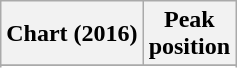<table class="wikitable sortable plainrowheaders" style="text-align:center">
<tr>
<th scope="col">Chart (2016)</th>
<th scope="col">Peak<br> position</th>
</tr>
<tr>
</tr>
<tr>
</tr>
<tr>
</tr>
</table>
